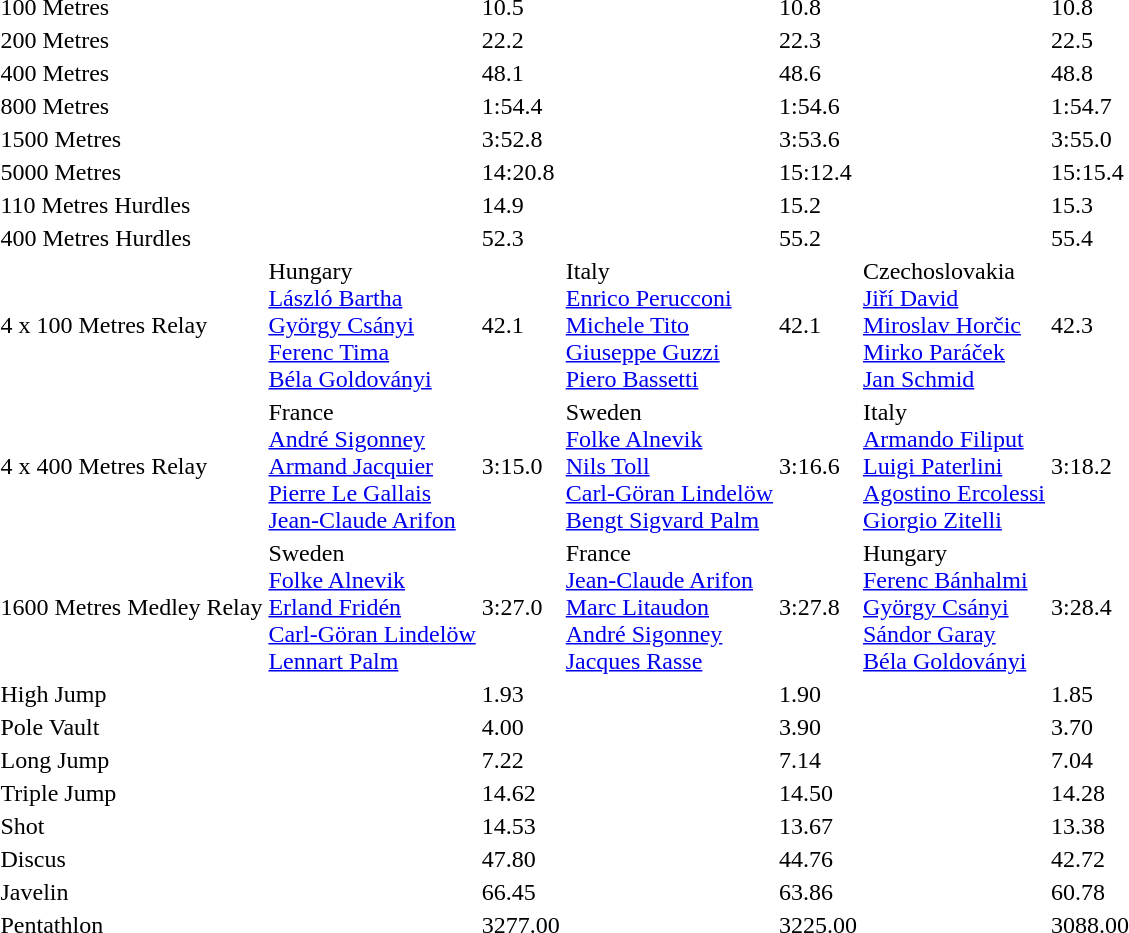<table>
<tr>
<td>100 Metres</td>
<td></td>
<td>10.5</td>
<td></td>
<td>10.8</td>
<td></td>
<td>10.8</td>
</tr>
<tr>
<td>200 Metres</td>
<td></td>
<td>22.2</td>
<td></td>
<td>22.3</td>
<td></td>
<td>22.5</td>
</tr>
<tr>
<td>400 Metres</td>
<td></td>
<td>48.1</td>
<td></td>
<td>48.6</td>
<td></td>
<td>48.8</td>
</tr>
<tr>
<td>800 Metres</td>
<td></td>
<td>1:54.4</td>
<td></td>
<td>1:54.6</td>
<td></td>
<td>1:54.7</td>
</tr>
<tr>
<td>1500 Metres</td>
<td></td>
<td>3:52.8</td>
<td></td>
<td>3:53.6</td>
<td></td>
<td>3:55.0</td>
</tr>
<tr>
<td>5000 Metres</td>
<td></td>
<td>14:20.8</td>
<td></td>
<td>15:12.4</td>
<td></td>
<td>15:15.4</td>
</tr>
<tr>
<td>110 Metres Hurdles</td>
<td></td>
<td>14.9</td>
<td></td>
<td>15.2</td>
<td></td>
<td>15.3</td>
</tr>
<tr>
<td>400 Metres Hurdles</td>
<td></td>
<td>52.3</td>
<td></td>
<td>55.2</td>
<td></td>
<td>55.4</td>
</tr>
<tr>
<td>4 x 100 Metres Relay</td>
<td> Hungary<br><a href='#'>László Bartha</a><br><a href='#'>György Csányi</a><br><a href='#'>Ferenc Tima</a><br><a href='#'>Béla Goldoványi</a></td>
<td>42.1</td>
<td> Italy<br><a href='#'>Enrico Perucconi</a><br><a href='#'>Michele Tito</a><br><a href='#'>Giuseppe Guzzi</a><br><a href='#'>Piero Bassetti</a></td>
<td>42.1</td>
<td> Czechoslovakia<br><a href='#'>Jiří David</a><br><a href='#'>Miroslav Horčic</a><br><a href='#'>Mirko Paráček</a><br><a href='#'>Jan Schmid</a></td>
<td>42.3</td>
</tr>
<tr>
<td>4 x 400 Metres Relay</td>
<td> France<br><a href='#'>André Sigonney</a><br><a href='#'>Armand Jacquier</a><br><a href='#'>Pierre Le Gallais</a><br><a href='#'>Jean-Claude Arifon</a></td>
<td>3:15.0</td>
<td> Sweden<br><a href='#'>Folke Alnevik</a><br><a href='#'>Nils Toll</a><br><a href='#'>Carl-Göran Lindelöw</a><br><a href='#'>Bengt Sigvard Palm</a></td>
<td>3:16.6</td>
<td> Italy<br><a href='#'>Armando Filiput</a><br><a href='#'>Luigi Paterlini</a><br><a href='#'>Agostino Ercolessi</a><br><a href='#'>Giorgio Zitelli</a></td>
<td>3:18.2</td>
</tr>
<tr>
<td>1600 Metres Medley Relay</td>
<td> Sweden<br><a href='#'>Folke Alnevik</a><br><a href='#'>Erland Fridén</a><br><a href='#'>Carl-Göran Lindelöw</a><br><a href='#'>Lennart Palm</a></td>
<td>3:27.0</td>
<td> France<br><a href='#'>Jean-Claude Arifon</a><br><a href='#'>Marc Litaudon</a><br><a href='#'>André Sigonney</a><br><a href='#'>Jacques Rasse</a></td>
<td>3:27.8</td>
<td> Hungary<br><a href='#'>Ferenc Bánhalmi</a><br><a href='#'>György Csányi</a><br><a href='#'>Sándor Garay</a><br><a href='#'>Béla Goldoványi</a></td>
<td>3:28.4</td>
</tr>
<tr>
<td>High Jump</td>
<td></td>
<td>1.93</td>
<td></td>
<td>1.90</td>
<td></td>
<td>1.85</td>
</tr>
<tr>
<td>Pole Vault</td>
<td></td>
<td>4.00</td>
<td></td>
<td>3.90</td>
<td></td>
<td>3.70</td>
</tr>
<tr>
<td>Long Jump</td>
<td></td>
<td>7.22</td>
<td></td>
<td>7.14</td>
<td></td>
<td>7.04</td>
</tr>
<tr>
<td>Triple Jump</td>
<td></td>
<td>14.62</td>
<td></td>
<td>14.50</td>
<td></td>
<td>14.28</td>
</tr>
<tr>
<td>Shot</td>
<td></td>
<td>14.53</td>
<td></td>
<td>13.67</td>
<td></td>
<td>13.38</td>
</tr>
<tr>
<td>Discus</td>
<td></td>
<td>47.80</td>
<td></td>
<td>44.76</td>
<td></td>
<td>42.72</td>
</tr>
<tr>
<td>Javelin</td>
<td></td>
<td>66.45</td>
<td></td>
<td>63.86</td>
<td></td>
<td>60.78</td>
</tr>
<tr>
<td>Pentathlon</td>
<td></td>
<td>3277.00</td>
<td></td>
<td>3225.00</td>
<td></td>
<td>3088.00</td>
</tr>
</table>
